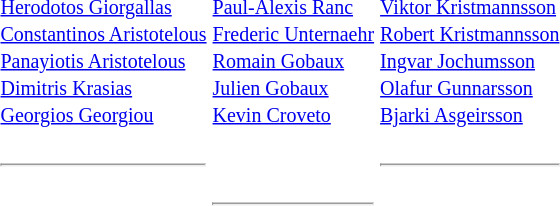<table>
<tr>
<th scope=row style="text-align:left"></th>
<td><br><small><a href='#'>Herodotos Giorgallas</a><br><a href='#'>Constantinos Aristotelous</a><br><a href='#'>Panayiotis Aristotelous</a><br><a href='#'>Dimitris Krasias</a><br><a href='#'>Georgios Georgiou</a></small></td>
<td><br><small><a href='#'>Paul-Alexis Ranc</a><br><a href='#'>Frederic Unternaehr</a><br><a href='#'>Romain Gobaux</a><br><a href='#'>Julien Gobaux</a><br><a href='#'>Kevin Croveto</a></small></td>
<td><br><small><a href='#'>Viktor Kristmannsson</a><br><a href='#'>Robert Kristmannsson</a><br><a href='#'>Ingvar Jochumsson</a><br><a href='#'>Olafur Gunnarsson</a><br><a href='#'>Bjarki Asgeirsson</a></small></td>
</tr>
<tr>
<th scope=row style="text-align:left"></th>
<td></td>
<td></td>
<td></td>
</tr>
<tr>
<th scope=row style="text-align:left"></th>
<td></td>
<td></td>
<td></td>
</tr>
<tr>
<th scope=row style="text-align:left"></th>
<td></td>
<td></td>
<td></td>
</tr>
<tr>
<th scope=row style="text-align:left"></th>
<td><hr></td>
<td></td>
<td><hr></td>
</tr>
<tr>
<th scope=row style="text-align:left"></th>
<td></td>
<td></td>
<td></td>
</tr>
<tr>
<th scope=row style="text-align:left"></th>
<td></td>
<td><hr></td>
<td></td>
</tr>
<tr>
<th scope=row style="text-align:left"></th>
<td></td>
<td></td>
<td></td>
</tr>
</table>
